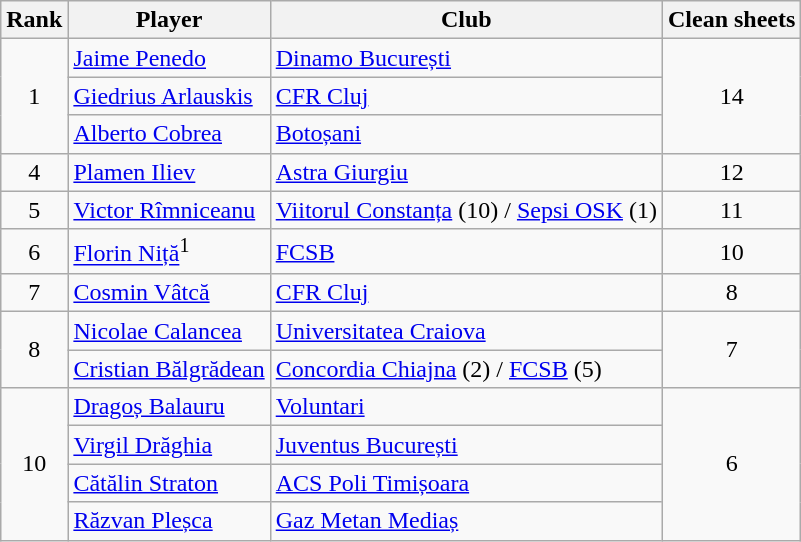<table class="wikitable">
<tr>
<th>Rank</th>
<th>Player</th>
<th>Club</th>
<th>Clean sheets</th>
</tr>
<tr>
<td rowspan=3 align=center>1</td>
<td> <a href='#'>Jaime Penedo</a></td>
<td><a href='#'>Dinamo București</a></td>
<td rowspan=3 align=center>14</td>
</tr>
<tr>
<td> <a href='#'>Giedrius Arlauskis</a></td>
<td><a href='#'>CFR Cluj</a></td>
</tr>
<tr>
<td> <a href='#'>Alberto Cobrea</a></td>
<td><a href='#'>Botoșani</a></td>
</tr>
<tr>
<td rowspan=1 align=center>4</td>
<td> <a href='#'>Plamen Iliev</a></td>
<td><a href='#'>Astra Giurgiu</a></td>
<td rowspan=1 align=center>12</td>
</tr>
<tr>
<td rowspan=1 align=center>5</td>
<td> <a href='#'>Victor Rîmniceanu</a></td>
<td><a href='#'>Viitorul Constanța</a> (10) / <a href='#'>Sepsi OSK</a> (1)</td>
<td rowspan=1 align=center>11</td>
</tr>
<tr>
<td rowspan=1 align=center>6</td>
<td> <a href='#'>Florin Niță</a><sup>1</sup></td>
<td><a href='#'>FCSB</a></td>
<td rowspan=1 align=center>10</td>
</tr>
<tr>
<td rowspan=1 align=center>7</td>
<td> <a href='#'>Cosmin Vâtcă</a></td>
<td><a href='#'>CFR Cluj</a></td>
<td rowspan=1 align=center>8</td>
</tr>
<tr>
<td rowspan=2 align=center>8</td>
<td> <a href='#'>Nicolae Calancea</a></td>
<td><a href='#'>Universitatea Craiova</a></td>
<td rowspan=2 align=center>7</td>
</tr>
<tr>
<td> <a href='#'>Cristian Bălgrădean</a></td>
<td><a href='#'>Concordia Chiajna</a> (2) / <a href='#'>FCSB</a> (5)</td>
</tr>
<tr>
<td rowspan=4 align=center>10</td>
<td> <a href='#'>Dragoș Balauru</a></td>
<td><a href='#'>Voluntari</a></td>
<td rowspan=4 align=center>6</td>
</tr>
<tr>
<td> <a href='#'>Virgil Drăghia</a></td>
<td><a href='#'>Juventus București</a></td>
</tr>
<tr>
<td> <a href='#'>Cătălin Straton</a></td>
<td><a href='#'>ACS Poli Timișoara</a></td>
</tr>
<tr>
<td> <a href='#'>Răzvan Pleșca</a></td>
<td><a href='#'>Gaz Metan Mediaș</a><br></td>
</tr>
</table>
